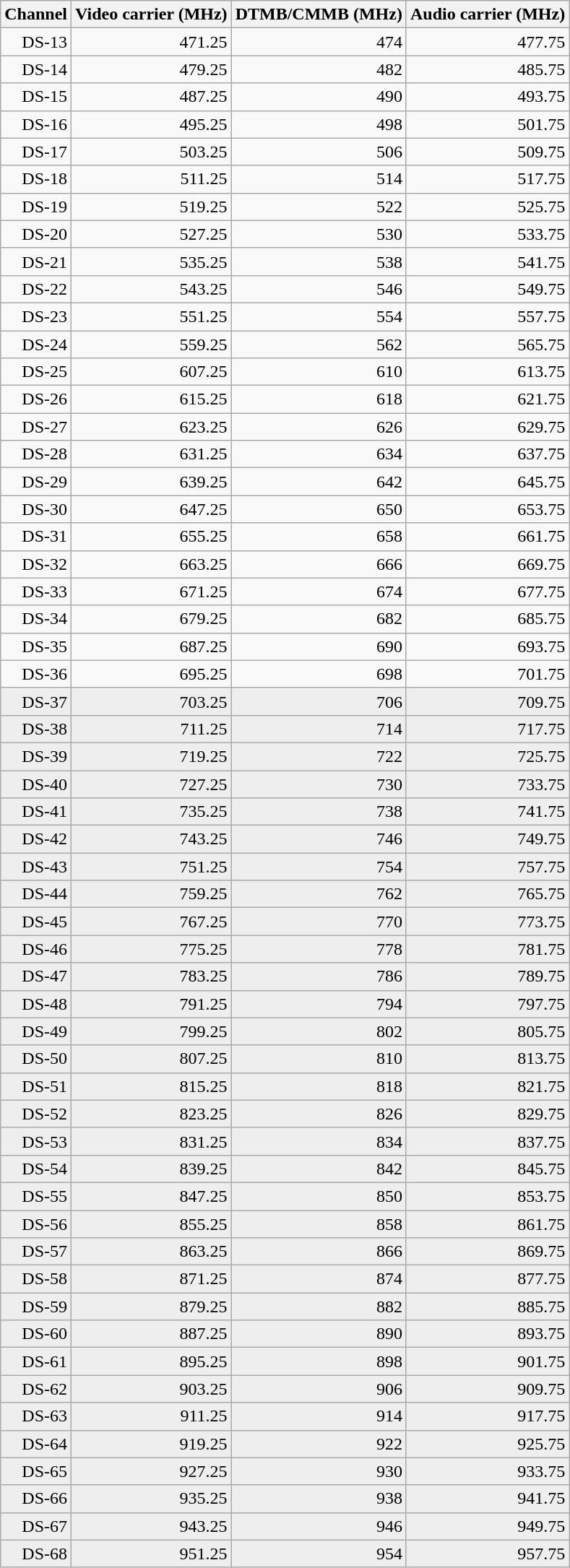<table class="wikitable" style="text-align:right">
<tr>
<th>Channel</th>
<th>Video carrier (MHz)</th>
<th>DTMB/CMMB (MHz)</th>
<th>Audio carrier (MHz)</th>
</tr>
<tr>
<td>DS-13</td>
<td>471.25</td>
<td>474</td>
<td>477.75</td>
</tr>
<tr>
<td>DS-14</td>
<td>479.25</td>
<td>482</td>
<td>485.75</td>
</tr>
<tr>
<td>DS-15</td>
<td>487.25</td>
<td>490</td>
<td>493.75</td>
</tr>
<tr>
<td>DS-16</td>
<td>495.25</td>
<td>498</td>
<td>501.75</td>
</tr>
<tr>
<td>DS-17</td>
<td>503.25</td>
<td>506</td>
<td>509.75</td>
</tr>
<tr>
<td>DS-18</td>
<td>511.25</td>
<td>514</td>
<td>517.75</td>
</tr>
<tr>
<td>DS-19</td>
<td>519.25</td>
<td>522</td>
<td>525.75</td>
</tr>
<tr>
<td>DS-20</td>
<td>527.25</td>
<td>530</td>
<td>533.75</td>
</tr>
<tr>
<td>DS-21</td>
<td>535.25</td>
<td>538</td>
<td>541.75</td>
</tr>
<tr>
<td>DS-22</td>
<td>543.25</td>
<td>546</td>
<td>549.75</td>
</tr>
<tr>
<td>DS-23</td>
<td>551.25</td>
<td>554</td>
<td>557.75</td>
</tr>
<tr>
<td>DS-24</td>
<td>559.25</td>
<td>562</td>
<td>565.75</td>
</tr>
<tr>
<td>DS-25</td>
<td>607.25</td>
<td>610</td>
<td>613.75</td>
</tr>
<tr>
<td>DS-26</td>
<td>615.25</td>
<td>618</td>
<td>621.75</td>
</tr>
<tr>
<td>DS-27</td>
<td>623.25</td>
<td>626</td>
<td>629.75</td>
</tr>
<tr>
<td>DS-28</td>
<td>631.25</td>
<td>634</td>
<td>637.75</td>
</tr>
<tr>
<td>DS-29</td>
<td>639.25</td>
<td>642</td>
<td>645.75</td>
</tr>
<tr>
<td>DS-30</td>
<td>647.25</td>
<td>650</td>
<td>653.75</td>
</tr>
<tr>
<td>DS-31</td>
<td>655.25</td>
<td>658</td>
<td>661.75</td>
</tr>
<tr>
<td>DS-32</td>
<td>663.25</td>
<td>666</td>
<td>669.75</td>
</tr>
<tr>
<td>DS-33</td>
<td>671.25</td>
<td>674</td>
<td>677.75</td>
</tr>
<tr>
<td>DS-34</td>
<td>679.25</td>
<td>682</td>
<td>685.75</td>
</tr>
<tr>
<td>DS-35</td>
<td>687.25</td>
<td>690</td>
<td>693.75</td>
</tr>
<tr>
<td>DS-36</td>
<td>695.25</td>
<td>698</td>
<td>701.75</td>
</tr>
<tr bgcolor=#EEEEEE>
<td>DS-37</td>
<td>703.25</td>
<td>706</td>
<td>709.75</td>
</tr>
<tr bgcolor=#EEEEEE>
<td>DS-38</td>
<td>711.25</td>
<td>714</td>
<td>717.75</td>
</tr>
<tr bgcolor=#EEEEEE>
<td>DS-39</td>
<td>719.25</td>
<td>722</td>
<td>725.75</td>
</tr>
<tr bgcolor=#EEEEEE>
<td>DS-40</td>
<td>727.25</td>
<td>730</td>
<td>733.75</td>
</tr>
<tr bgcolor=#EEEEEE>
<td>DS-41</td>
<td>735.25</td>
<td>738</td>
<td>741.75</td>
</tr>
<tr bgcolor=#EEEEEE>
<td>DS-42</td>
<td>743.25</td>
<td>746</td>
<td>749.75</td>
</tr>
<tr bgcolor=#EEEEEE>
<td>DS-43</td>
<td>751.25</td>
<td>754</td>
<td>757.75</td>
</tr>
<tr bgcolor=#EEEEEE>
<td>DS-44</td>
<td>759.25</td>
<td>762</td>
<td>765.75</td>
</tr>
<tr bgcolor=#EEEEEE>
<td>DS-45</td>
<td>767.25</td>
<td>770</td>
<td>773.75</td>
</tr>
<tr bgcolor=#EEEEEE>
<td>DS-46</td>
<td>775.25</td>
<td>778</td>
<td>781.75</td>
</tr>
<tr bgcolor=#EEEEEE>
<td>DS-47</td>
<td>783.25</td>
<td>786</td>
<td>789.75</td>
</tr>
<tr bgcolor=#EEEEEE>
<td>DS-48</td>
<td>791.25</td>
<td>794</td>
<td>797.75</td>
</tr>
<tr bgcolor=#EEEEEE>
<td>DS-49</td>
<td>799.25</td>
<td>802</td>
<td>805.75</td>
</tr>
<tr bgcolor=#EEEEEE>
<td>DS-50</td>
<td>807.25</td>
<td>810</td>
<td>813.75</td>
</tr>
<tr bgcolor=#EEEEEE>
<td>DS-51</td>
<td>815.25</td>
<td>818</td>
<td>821.75</td>
</tr>
<tr bgcolor=#EEEEEE>
<td>DS-52</td>
<td>823.25</td>
<td>826</td>
<td>829.75</td>
</tr>
<tr bgcolor=#EEEEEE>
<td>DS-53</td>
<td>831.25</td>
<td>834</td>
<td>837.75</td>
</tr>
<tr bgcolor=#EEEEEE>
<td>DS-54</td>
<td>839.25</td>
<td>842</td>
<td>845.75</td>
</tr>
<tr bgcolor=#EEEEEE>
<td>DS-55</td>
<td>847.25</td>
<td>850</td>
<td>853.75</td>
</tr>
<tr bgcolor=#EEEEEE>
<td>DS-56</td>
<td>855.25</td>
<td>858</td>
<td>861.75</td>
</tr>
<tr bgcolor=#EEEEEE>
<td>DS-57</td>
<td>863.25</td>
<td>866</td>
<td>869.75</td>
</tr>
<tr bgcolor=#EEEEEE>
<td>DS-58</td>
<td>871.25</td>
<td>874</td>
<td>877.75</td>
</tr>
<tr bgcolor=#EEEEEE>
<td>DS-59</td>
<td>879.25</td>
<td>882</td>
<td>885.75</td>
</tr>
<tr bgcolor=#EEEEEE>
<td>DS-60</td>
<td>887.25</td>
<td>890</td>
<td>893.75</td>
</tr>
<tr bgcolor=#EEEEEE>
<td>DS-61</td>
<td>895.25</td>
<td>898</td>
<td>901.75</td>
</tr>
<tr bgcolor=#EEEEEE>
<td>DS-62</td>
<td>903.25</td>
<td>906</td>
<td>909.75</td>
</tr>
<tr bgcolor=#EEEEEE>
<td>DS-63</td>
<td>911.25</td>
<td>914</td>
<td>917.75</td>
</tr>
<tr bgcolor=#EEEEEE>
<td>DS-64</td>
<td>919.25</td>
<td>922</td>
<td>925.75</td>
</tr>
<tr bgcolor=#EEEEEE>
<td>DS-65</td>
<td>927.25</td>
<td>930</td>
<td>933.75</td>
</tr>
<tr bgcolor=#EEEEEE>
<td>DS-66</td>
<td>935.25</td>
<td>938</td>
<td>941.75</td>
</tr>
<tr bgcolor=#EEEEEE>
<td>DS-67</td>
<td>943.25</td>
<td>946</td>
<td>949.75</td>
</tr>
<tr bgcolor=#EEEEEE>
<td>DS-68</td>
<td>951.25</td>
<td>954</td>
<td>957.75</td>
</tr>
</table>
